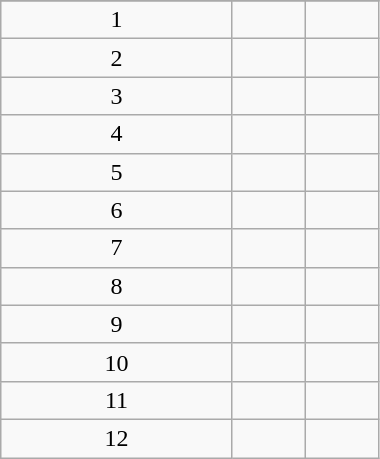<table class="wikitable" style="width: 20%;text-align: center;">
<tr align="center">
</tr>
<tr align="center">
<td>1</td>
<td></td>
<td></td>
</tr>
<tr>
<td>2</td>
<td></td>
<td></td>
</tr>
<tr>
<td>3</td>
<td></td>
<td></td>
</tr>
<tr>
<td>4</td>
<td></td>
<td></td>
</tr>
<tr>
<td>5</td>
<td></td>
<td></td>
</tr>
<tr>
<td>6</td>
<td></td>
<td></td>
</tr>
<tr>
<td>7</td>
<td></td>
<td></td>
</tr>
<tr>
<td>8</td>
<td></td>
<td></td>
</tr>
<tr>
<td>9</td>
<td></td>
<td></td>
</tr>
<tr>
<td>10</td>
<td></td>
<td></td>
</tr>
<tr>
<td>11</td>
<td></td>
<td></td>
</tr>
<tr>
<td>12</td>
<td></td>
<td></td>
</tr>
</table>
